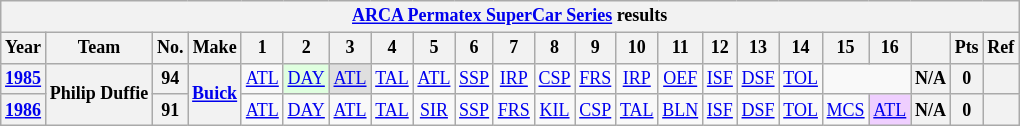<table class="wikitable" style="text-align:center; font-size:75%">
<tr>
<th colspan=32><a href='#'>ARCA Permatex SuperCar Series</a> results</th>
</tr>
<tr>
<th>Year</th>
<th>Team</th>
<th>No.</th>
<th>Make</th>
<th>1</th>
<th>2</th>
<th>3</th>
<th>4</th>
<th>5</th>
<th>6</th>
<th>7</th>
<th>8</th>
<th>9</th>
<th>10</th>
<th>11</th>
<th>12</th>
<th>13</th>
<th>14</th>
<th>15</th>
<th>16</th>
<th></th>
<th>Pts</th>
<th>Ref</th>
</tr>
<tr>
<th><a href='#'>1985</a></th>
<th rowspan=2>Philip Duffie</th>
<th>94</th>
<th rowspan=2><a href='#'>Buick</a></th>
<td><a href='#'>ATL</a></td>
<td style="background:#DFFFDF;"><a href='#'>DAY</a><br></td>
<td style="background:#DFDFDF;"><a href='#'>ATL</a><br></td>
<td><a href='#'>TAL</a></td>
<td><a href='#'>ATL</a></td>
<td><a href='#'>SSP</a></td>
<td><a href='#'>IRP</a></td>
<td><a href='#'>CSP</a></td>
<td><a href='#'>FRS</a></td>
<td><a href='#'>IRP</a></td>
<td><a href='#'>OEF</a></td>
<td><a href='#'>ISF</a></td>
<td><a href='#'>DSF</a></td>
<td><a href='#'>TOL</a></td>
<td colspan=2></td>
<th>N/A</th>
<th>0</th>
<th></th>
</tr>
<tr>
<th><a href='#'>1986</a></th>
<th>91</th>
<td><a href='#'>ATL</a></td>
<td><a href='#'>DAY</a></td>
<td><a href='#'>ATL</a></td>
<td><a href='#'>TAL</a></td>
<td><a href='#'>SIR</a></td>
<td><a href='#'>SSP</a></td>
<td><a href='#'>FRS</a></td>
<td><a href='#'>KIL</a></td>
<td><a href='#'>CSP</a></td>
<td><a href='#'>TAL</a></td>
<td><a href='#'>BLN</a></td>
<td><a href='#'>ISF</a></td>
<td><a href='#'>DSF</a></td>
<td><a href='#'>TOL</a></td>
<td><a href='#'>MCS</a></td>
<td style="background:#EFCFFF;"><a href='#'>ATL</a><br></td>
<th>N/A</th>
<th>0</th>
<th></th>
</tr>
</table>
